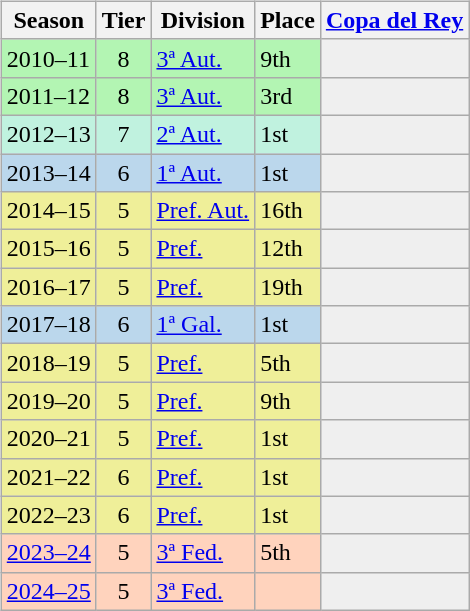<table>
<tr>
<td valign="top" width=0%><br><table class="wikitable">
<tr style="background:#f0f6fa;">
<th>Season</th>
<th>Tier</th>
<th>Division</th>
<th>Place</th>
<th><a href='#'>Copa del Rey</a></th>
</tr>
<tr>
<td style="background:#B3F5B3;">2010–11</td>
<td style="background:#B3F5B3;" align="center">8</td>
<td style="background:#B3F5B3;"><a href='#'>3ª Aut.</a></td>
<td style="background:#B3F5B3;">9th</td>
<th style="background:#efefef;"></th>
</tr>
<tr>
<td style="background:#B3F5B3;">2011–12</td>
<td style="background:#B3F5B3;" align="center">8</td>
<td style="background:#B3F5B3;"><a href='#'>3ª Aut.</a></td>
<td style="background:#B3F5B3;">3rd</td>
<th style="background:#efefef;"></th>
</tr>
<tr>
<td style="background:#C0F2DF;">2012–13</td>
<td style="background:#C0F2DF;" align="center">7</td>
<td style="background:#C0F2DF;"><a href='#'>2ª Aut.</a></td>
<td style="background:#C0F2DF;">1st</td>
<td style="background:#efefef;"></td>
</tr>
<tr>
<td style="background:#BBD7EC;">2013–14</td>
<td style="background:#BBD7EC;" align="center">6</td>
<td style="background:#BBD7EC;"><a href='#'>1ª Aut.</a></td>
<td style="background:#BBD7EC;">1st</td>
<th style="background:#efefef;"></th>
</tr>
<tr>
<td style="background:#EFEF99;">2014–15</td>
<td style="background:#EFEF99;" align=center>5</td>
<td style="background:#EFEF99;"><a href='#'>Pref. Aut.</a></td>
<td style="background:#EFEF99;">16th</td>
<th style="background:#efefef;"></th>
</tr>
<tr>
<td style="background:#EFEF99;">2015–16</td>
<td style="background:#EFEF99;" align=center>5</td>
<td style="background:#EFEF99;"><a href='#'>Pref.</a></td>
<td style="background:#EFEF99;">12th</td>
<th style="background:#efefef;"></th>
</tr>
<tr>
<td style="background:#EFEF99;">2016–17</td>
<td style="background:#EFEF99;" align=center>5</td>
<td style="background:#EFEF99;"><a href='#'>Pref.</a></td>
<td style="background:#EFEF99;">19th</td>
<th style="background:#efefef;"></th>
</tr>
<tr>
<td style="background:#BBD7EC;">2017–18</td>
<td style="background:#BBD7EC;" align="center">6</td>
<td style="background:#BBD7EC;"><a href='#'>1ª Gal.</a></td>
<td style="background:#BBD7EC;">1st</td>
<th style="background:#efefef;"></th>
</tr>
<tr>
<td style="background:#EFEF99;">2018–19</td>
<td style="background:#EFEF99;" align=center>5</td>
<td style="background:#EFEF99;"><a href='#'>Pref.</a></td>
<td style="background:#EFEF99;">5th</td>
<th style="background:#efefef;"></th>
</tr>
<tr>
<td style="background:#EFEF99;">2019–20</td>
<td style="background:#EFEF99;" align=center>5</td>
<td style="background:#EFEF99;"><a href='#'>Pref.</a></td>
<td style="background:#EFEF99;">9th</td>
<th style="background:#efefef;"></th>
</tr>
<tr>
<td style="background:#EFEF99;">2020–21</td>
<td style="background:#EFEF99;" align=center>5</td>
<td style="background:#EFEF99;"><a href='#'>Pref.</a></td>
<td style="background:#EFEF99;">1st</td>
<th style="background:#efefef;"></th>
</tr>
<tr>
<td style="background:#EFEF99;">2021–22</td>
<td style="background:#EFEF99;" align=center>6</td>
<td style="background:#EFEF99;"><a href='#'>Pref.</a></td>
<td style="background:#EFEF99;">1st</td>
<th style="background:#efefef;"></th>
</tr>
<tr>
<td style="background:#EFEF99;">2022–23</td>
<td style="background:#EFEF99;" align=center>6</td>
<td style="background:#EFEF99;"><a href='#'>Pref.</a></td>
<td style="background:#EFEF99;">1st</td>
<th style="background:#efefef;"></th>
</tr>
<tr>
<td style="background:#FFD3BD;"><a href='#'>2023–24</a></td>
<td style="background:#FFD3BD;" align="center">5</td>
<td style="background:#FFD3BD;"><a href='#'>3ª Fed.</a></td>
<td style="background:#FFD3BD;">5th</td>
<th style="background:#efefef;"></th>
</tr>
<tr>
<td style="background:#FFD3BD;"><a href='#'>2024–25</a></td>
<td style="background:#FFD3BD;" align="center">5</td>
<td style="background:#FFD3BD;"><a href='#'>3ª Fed.</a></td>
<td style="background:#FFD3BD;"></td>
<th style="background:#efefef;"></th>
</tr>
</table>
</td>
</tr>
</table>
